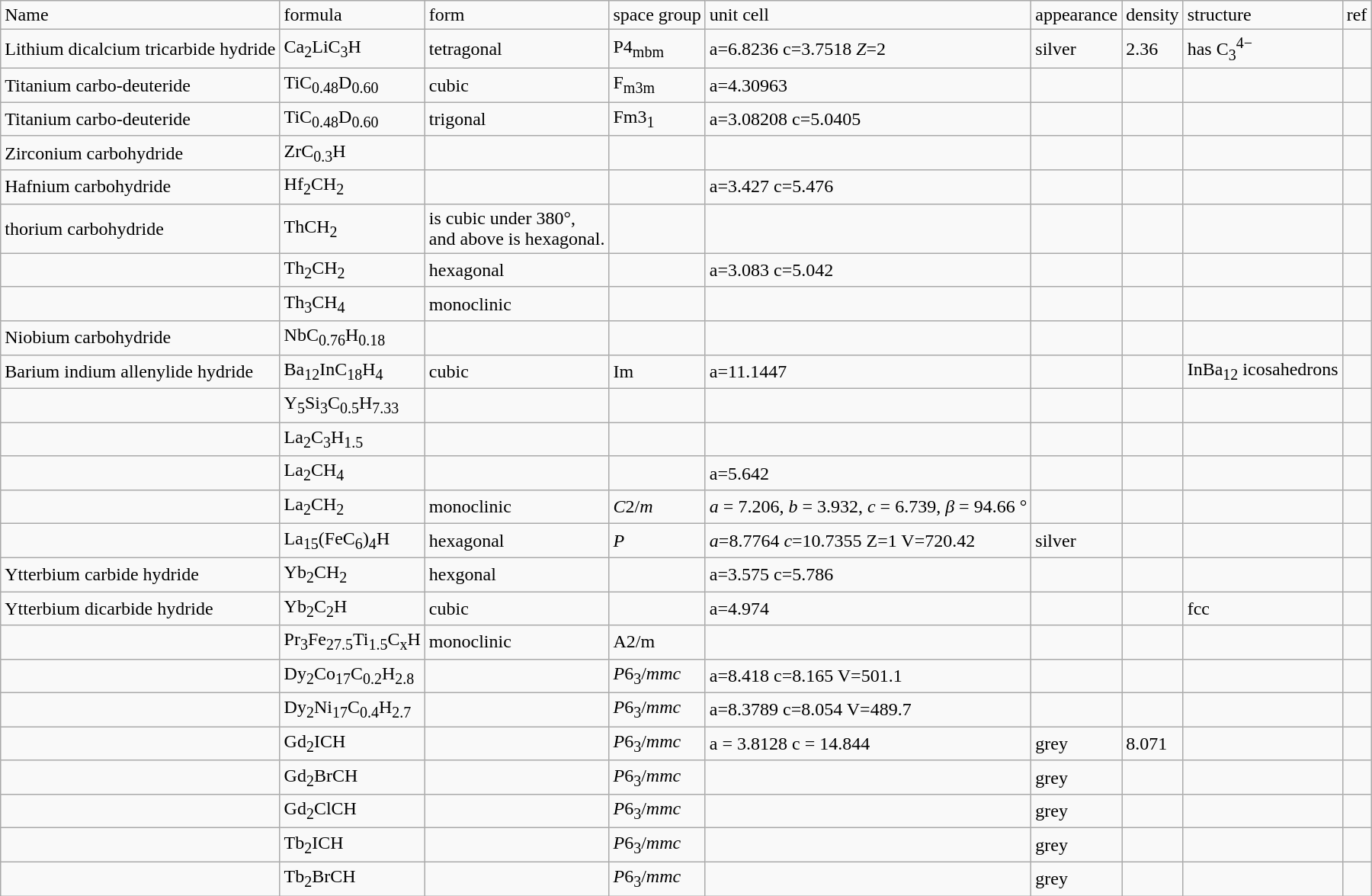<table class="wikitable">
<tr>
<td>Name</td>
<td>formula</td>
<td>form</td>
<td>space group</td>
<td>unit cell</td>
<td>appearance</td>
<td>density</td>
<td>structure</td>
<td>ref</td>
</tr>
<tr>
<td>Lithium dicalcium tricarbide hydride</td>
<td>Ca<sub>2</sub>LiC<sub>3</sub>H</td>
<td>tetragonal</td>
<td>P4<sub>mbm</sub></td>
<td>a=6.8236 c=3.7518 <em>Z</em>=2</td>
<td>silver</td>
<td>2.36</td>
<td>has C<sub>3</sub><sup>4−</sup></td>
<td></td>
</tr>
<tr>
<td>Titanium carbo-deuteride</td>
<td>TiC<sub>0.48</sub>D<sub>0.60</sub></td>
<td>cubic</td>
<td>F<sub>m3m</sub></td>
<td>a=4.30963</td>
<td></td>
<td></td>
<td></td>
<td></td>
</tr>
<tr>
<td>Titanium carbo-deuteride</td>
<td>TiC<sub>0.48</sub>D<sub>0.60</sub></td>
<td>trigonal</td>
<td>Fm3<sub>1</sub></td>
<td>a=3.08208 c=5.0405</td>
<td></td>
<td></td>
<td></td>
<td></td>
</tr>
<tr>
<td>Zirconium carbohydride</td>
<td>ZrC<sub>0.3</sub>H</td>
<td></td>
<td></td>
<td></td>
<td></td>
<td></td>
<td></td>
<td></td>
</tr>
<tr>
<td>Hafnium carbohydride</td>
<td>Hf<sub>2</sub>CH<sub>2</sub></td>
<td></td>
<td></td>
<td>a=3.427 c=5.476</td>
<td></td>
<td></td>
<td></td>
<td></td>
</tr>
<tr>
<td>thorium carbohydride</td>
<td>ThCH<sub>2</sub></td>
<td>is cubic under 380°,<br>and above is hexagonal.</td>
<td></td>
<td></td>
<td></td>
<td></td>
<td></td>
<td></td>
</tr>
<tr>
<td></td>
<td>Th<sub>2</sub>CH<sub>2</sub></td>
<td>hexagonal</td>
<td></td>
<td>a=3.083 c=5.042</td>
<td></td>
<td></td>
<td></td>
<td></td>
</tr>
<tr>
<td></td>
<td>Th<sub>3</sub>CH<sub>4</sub></td>
<td>monoclinic</td>
<td></td>
<td></td>
<td></td>
<td></td>
<td></td>
<td></td>
</tr>
<tr>
<td>Niobium carbohydride</td>
<td>NbC<sub>0.76</sub>H<sub>0.18</sub></td>
<td></td>
<td></td>
<td></td>
<td></td>
<td></td>
<td></td>
<td></td>
</tr>
<tr>
<td>Barium indium allenylide hydride</td>
<td>Ba<sub>12</sub>InC<sub>18</sub>H<sub>4</sub></td>
<td>cubic</td>
<td>Im</td>
<td>a=11.1447</td>
<td></td>
<td></td>
<td>InBa<sub>12</sub> icosahedrons</td>
<td></td>
</tr>
<tr>
<td></td>
<td>Y<sub>5</sub>Si<sub>3</sub>C<sub>0.5</sub>H<sub>7.33</sub></td>
<td></td>
<td></td>
<td></td>
<td></td>
<td></td>
<td></td>
<td></td>
</tr>
<tr>
<td></td>
<td>La<sub>2</sub>C<sub>3</sub>H<sub>1.5</sub></td>
<td></td>
<td></td>
<td></td>
<td></td>
<td></td>
<td></td>
<td></td>
</tr>
<tr>
<td></td>
<td>La<sub>2</sub>CH<sub>4</sub></td>
<td></td>
<td></td>
<td>a=5.642</td>
<td></td>
<td></td>
<td></td>
<td></td>
</tr>
<tr>
<td></td>
<td>La<sub>2</sub>CH<sub>2</sub></td>
<td>monoclinic</td>
<td><em>C</em>2/<em>m</em></td>
<td><em>a</em> = 7.206, <em>b</em> = 3.932, <em>c</em> = 6.739, <em>β</em> = 94.66 °</td>
<td></td>
<td></td>
<td></td>
<td></td>
</tr>
<tr>
<td></td>
<td>La<sub>15</sub>(FeC<sub>6</sub>)<sub>4</sub>H</td>
<td>hexagonal</td>
<td><em>P</em></td>
<td><em>a</em>=8.7764 <em>c</em>=10.7355 Z=1 V=720.42</td>
<td>silver</td>
<td></td>
<td></td>
<td></td>
</tr>
<tr>
<td>Ytterbium carbide hydride</td>
<td>Yb<sub>2</sub>CH<sub>2</sub></td>
<td>hexgonal</td>
<td></td>
<td>a=3.575 c=5.786</td>
<td></td>
<td></td>
<td></td>
<td></td>
</tr>
<tr>
<td>Ytterbium dicarbide hydride</td>
<td>Yb<sub>2</sub>C<sub>2</sub>H</td>
<td>cubic</td>
<td></td>
<td>a=4.974</td>
<td></td>
<td></td>
<td>fcc</td>
<td></td>
</tr>
<tr>
<td></td>
<td>Pr<sub>3</sub>Fe<sub>27.5</sub>Ti<sub>1.5</sub>C<sub>x</sub>H</td>
<td>monoclinic</td>
<td>A2/m</td>
<td></td>
<td></td>
<td></td>
<td></td>
<td></td>
</tr>
<tr>
<td></td>
<td>Dy<sub>2</sub>Co<sub>17</sub>C<sub>0.2</sub>H<sub>2.8</sub></td>
<td></td>
<td><em>P</em>6<sub>3</sub>/<em>mmc</em></td>
<td>a=8.418 c=8.165 V=501.1</td>
<td></td>
<td></td>
<td></td>
<td></td>
</tr>
<tr>
<td></td>
<td>Dy<sub>2</sub>Ni<sub>17</sub>C<sub>0.4</sub>H<sub>2.7</sub></td>
<td></td>
<td><em>P</em>6<sub>3</sub>/<em>mmc</em></td>
<td>a=8.3789 c=8.054 V=489.7</td>
<td></td>
<td></td>
<td></td>
<td></td>
</tr>
<tr>
<td></td>
<td>Gd<sub>2</sub>ICH</td>
<td></td>
<td><em>P</em>6<sub>3</sub>/<em>mmc</em></td>
<td>a = 3.8128 c = 14.844</td>
<td>grey</td>
<td>8.071</td>
<td></td>
<td></td>
</tr>
<tr>
<td></td>
<td>Gd<sub>2</sub>BrCH</td>
<td></td>
<td><em>P</em>6<sub>3</sub>/<em>mmc</em></td>
<td></td>
<td>grey</td>
<td></td>
<td></td>
<td></td>
</tr>
<tr>
<td></td>
<td>Gd<sub>2</sub>ClCH</td>
<td></td>
<td><em>P</em>6<sub>3</sub>/<em>mmc</em></td>
<td></td>
<td>grey</td>
<td></td>
<td></td>
<td></td>
</tr>
<tr>
<td></td>
<td>Tb<sub>2</sub>ICH</td>
<td></td>
<td><em>P</em>6<sub>3</sub>/<em>mmc</em></td>
<td></td>
<td>grey</td>
<td></td>
<td></td>
<td></td>
</tr>
<tr>
<td></td>
<td>Tb<sub>2</sub>BrCH</td>
<td></td>
<td><em>P</em>6<sub>3</sub>/<em>mmc</em></td>
<td></td>
<td>grey</td>
<td></td>
<td></td>
<td></td>
</tr>
</table>
